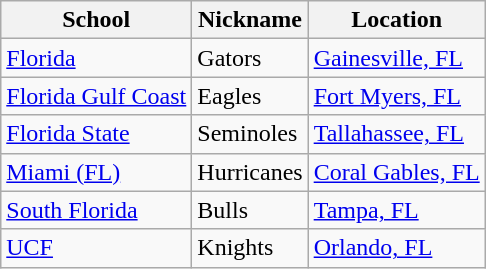<table class="wikitable sortable">
<tr>
<th>School</th>
<th>Nickname</th>
<th>Location</th>
</tr>
<tr>
<td><a href='#'>Florida</a></td>
<td>Gators</td>
<td><a href='#'>Gainesville, FL</a></td>
</tr>
<tr>
<td><a href='#'>Florida Gulf Coast</a></td>
<td>Eagles</td>
<td><a href='#'>Fort Myers, FL</a></td>
</tr>
<tr>
<td><a href='#'>Florida State</a></td>
<td>Seminoles</td>
<td><a href='#'>Tallahassee, FL</a></td>
</tr>
<tr>
<td><a href='#'>Miami (FL)</a></td>
<td>Hurricanes</td>
<td><a href='#'>Coral Gables, FL</a></td>
</tr>
<tr>
<td><a href='#'>South Florida</a></td>
<td>Bulls</td>
<td><a href='#'>Tampa, FL</a></td>
</tr>
<tr>
<td><a href='#'>UCF</a></td>
<td>Knights</td>
<td><a href='#'>Orlando, FL</a></td>
</tr>
</table>
